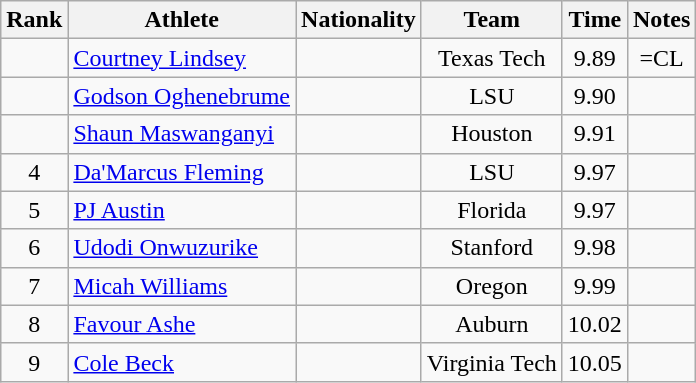<table class="wikitable sortable" style="text-align:center">
<tr>
<th>Rank</th>
<th>Athlete</th>
<th>Nationality</th>
<th>Team</th>
<th>Time</th>
<th>Notes</th>
</tr>
<tr>
<td></td>
<td align=left><a href='#'>Courtney Lindsey</a></td>
<td align=left></td>
<td>Texas Tech</td>
<td>9.89</td>
<td>=CL</td>
</tr>
<tr>
<td></td>
<td align=left><a href='#'>Godson Oghenebrume</a></td>
<td align=left></td>
<td>LSU</td>
<td>9.90</td>
<td></td>
</tr>
<tr>
<td></td>
<td align=left><a href='#'>Shaun Maswanganyi</a></td>
<td align=left></td>
<td>Houston</td>
<td>9.91</td>
<td></td>
</tr>
<tr>
<td>4</td>
<td align=left><a href='#'>Da'Marcus Fleming</a></td>
<td align=left></td>
<td>LSU</td>
<td>9.97 <br></td>
<td></td>
</tr>
<tr>
<td>5</td>
<td align=left><a href='#'>PJ Austin</a></td>
<td align=left></td>
<td>Florida</td>
<td>9.97 <br></td>
<td></td>
</tr>
<tr>
<td>6</td>
<td align=left><a href='#'>Udodi Onwuzurike</a></td>
<td align=left></td>
<td>Stanford</td>
<td>9.98</td>
<td></td>
</tr>
<tr>
<td>7</td>
<td align=left><a href='#'>Micah Williams</a></td>
<td align=left></td>
<td>Oregon</td>
<td>9.99</td>
<td></td>
</tr>
<tr>
<td>8</td>
<td align=left><a href='#'>Favour Ashe</a></td>
<td align=left></td>
<td>Auburn</td>
<td>10.02</td>
<td></td>
</tr>
<tr>
<td>9</td>
<td align=left><a href='#'>Cole Beck</a></td>
<td align=left></td>
<td>Virginia Tech</td>
<td>10.05</td>
<td></td>
</tr>
</table>
